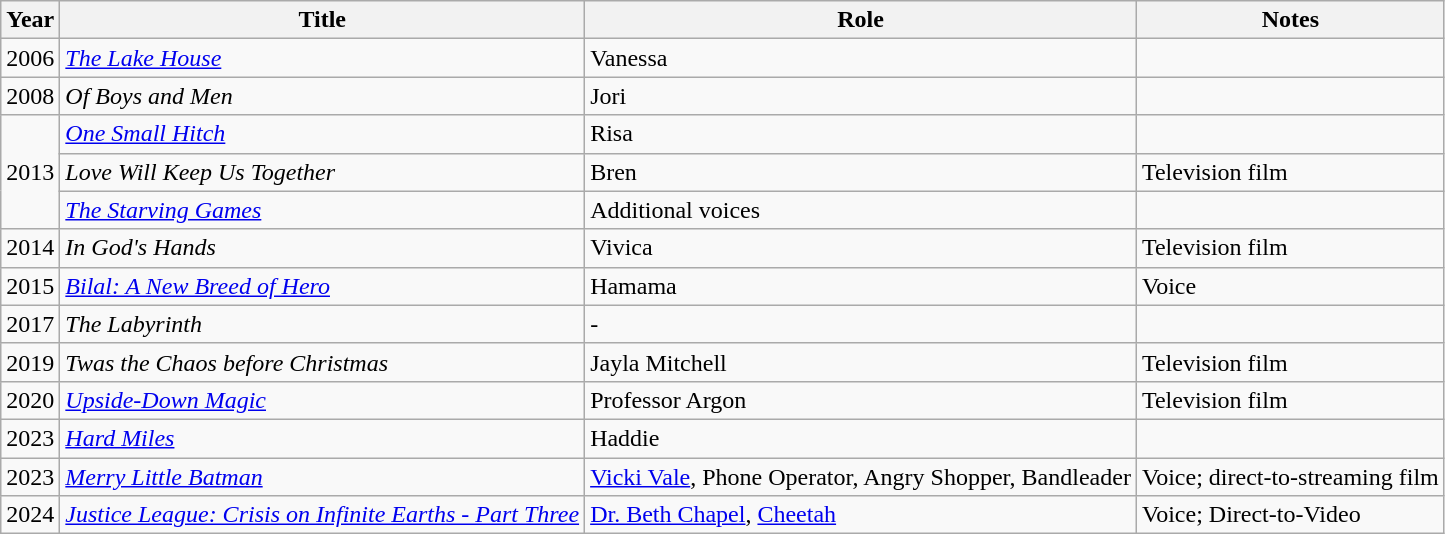<table class="wikitable sortable">
<tr>
<th>Year</th>
<th>Title</th>
<th>Role</th>
<th>Notes</th>
</tr>
<tr>
<td>2006</td>
<td><em><a href='#'>The Lake House</a></em></td>
<td>Vanessa</td>
<td></td>
</tr>
<tr>
<td>2008</td>
<td><em>Of Boys and Men</em></td>
<td>Jori</td>
<td></td>
</tr>
<tr>
<td rowspan="3">2013</td>
<td><em><a href='#'>One Small Hitch</a></em></td>
<td>Risa</td>
<td></td>
</tr>
<tr>
<td><em>Love Will Keep Us Together</em></td>
<td>Bren</td>
<td>Television film</td>
</tr>
<tr>
<td><em><a href='#'>The Starving Games</a></em></td>
<td>Additional voices</td>
<td></td>
</tr>
<tr>
<td>2014</td>
<td><em>In God's Hands</em></td>
<td>Vivica</td>
<td>Television film</td>
</tr>
<tr>
<td>2015</td>
<td><em><a href='#'>Bilal: A New Breed of Hero</a></em></td>
<td>Hamama</td>
<td>Voice</td>
</tr>
<tr>
<td>2017</td>
<td><em>The Labyrinth</em></td>
<td>-</td>
<td></td>
</tr>
<tr>
<td>2019</td>
<td><em>Twas the Chaos before Christmas</em></td>
<td>Jayla Mitchell</td>
<td>Television film</td>
</tr>
<tr>
<td>2020</td>
<td><em><a href='#'>Upside-Down Magic</a></em></td>
<td>Professor Argon</td>
<td>Television film</td>
</tr>
<tr>
<td>2023</td>
<td><em><a href='#'>Hard Miles</a></em></td>
<td>Haddie</td>
<td></td>
</tr>
<tr>
<td>2023</td>
<td><em><a href='#'>Merry Little Batman</a></em></td>
<td><a href='#'>Vicki Vale</a>, Phone Operator, Angry Shopper, Bandleader</td>
<td>Voice; direct-to-streaming film</td>
</tr>
<tr>
<td>2024</td>
<td><em><a href='#'>Justice League: Crisis on Infinite Earths - Part Three</a></em></td>
<td><a href='#'>Dr. Beth Chapel</a>, <a href='#'>Cheetah</a></td>
<td>Voice; Direct-to-Video</td>
</tr>
</table>
